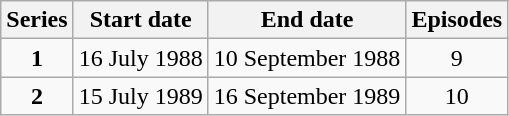<table class="wikitable" style="text-align:center;">
<tr>
<th>Series</th>
<th>Start date</th>
<th>End date</th>
<th>Episodes</th>
</tr>
<tr>
<td><strong>1</strong></td>
<td>16 July 1988</td>
<td>10 September 1988</td>
<td>9</td>
</tr>
<tr>
<td><strong>2</strong></td>
<td>15 July 1989</td>
<td>16 September 1989</td>
<td>10</td>
</tr>
</table>
